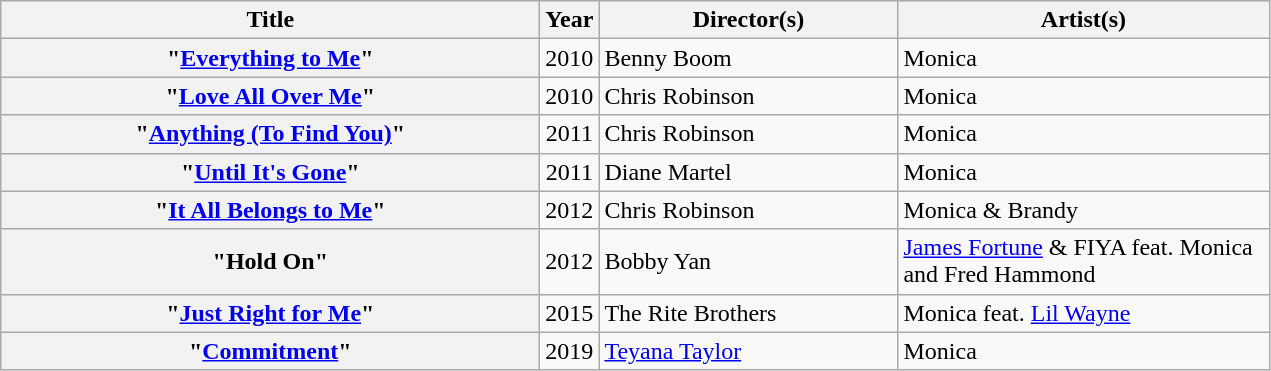<table class="wikitable plainrowheaders sortable" border="1">
<tr>
<th scope="col" style="width:22em;">Title</th>
<th scope="col">Year</th>
<th scope="col" style="width:12em;">Director(s)</th>
<th scope="col" style="width:15em;">Artist(s)</th>
</tr>
<tr>
<th scope="row">"<a href='#'>Everything to Me</a>"</th>
<td style="text-align:center;">2010</td>
<td>Benny Boom</td>
<td>Monica</td>
</tr>
<tr>
<th scope="row">"<a href='#'>Love All Over Me</a>"</th>
<td style="text-align:center;">2010</td>
<td>Chris Robinson</td>
<td>Monica</td>
</tr>
<tr>
<th scope="row">"<a href='#'>Anything (To Find You)</a>"</th>
<td style="text-align:center;">2011</td>
<td>Chris Robinson</td>
<td>Monica</td>
</tr>
<tr>
<th scope="row">"<a href='#'>Until It's Gone</a>"</th>
<td style="text-align:center;">2011</td>
<td>Diane Martel</td>
<td>Monica</td>
</tr>
<tr>
<th scope="row">"<a href='#'>It All Belongs to Me</a>"</th>
<td style="text-align:center;">2012</td>
<td>Chris Robinson</td>
<td>Monica & Brandy</td>
</tr>
<tr>
<th scope="row">"Hold On"</th>
<td style="text-align:center;">2012</td>
<td>Bobby Yan</td>
<td><a href='#'>James Fortune</a> & FIYA feat. Monica and Fred Hammond</td>
</tr>
<tr>
<th scope="row">"<a href='#'>Just Right for Me</a>"</th>
<td style="text-align:center;">2015</td>
<td>The Rite Brothers</td>
<td>Monica feat. <a href='#'>Lil Wayne</a></td>
</tr>
<tr>
<th scope="row">"<a href='#'>Commitment</a>"</th>
<td style="text-align:center;">2019</td>
<td><a href='#'>Teyana Taylor</a></td>
<td>Monica</td>
</tr>
</table>
